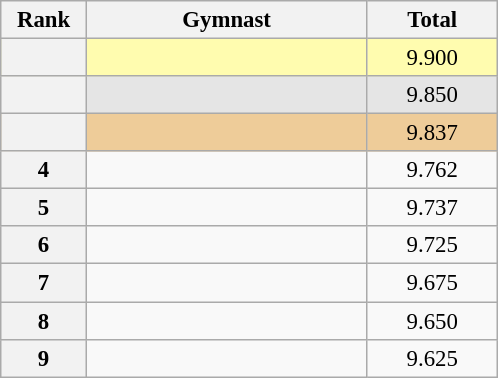<table class="wikitable sortable" style="text-align:center; font-size:95%">
<tr>
<th scope="col" style="width:50px;">Rank</th>
<th scope="col" style="width:180px;">Gymnast</th>
<th scope="col" style="width:80px;">Total</th>
</tr>
<tr style="background:#fffcaf;">
<th scope=row style="text-align:center"></th>
<td style="text-align:left;"></td>
<td>9.900</td>
</tr>
<tr style="background:#e5e5e5;">
<th scope=row style="text-align:center"></th>
<td style="text-align:left;"></td>
<td>9.850</td>
</tr>
<tr style="background:#ec9;">
<th scope=row style="text-align:center"></th>
<td style="text-align:left;"></td>
<td>9.837</td>
</tr>
<tr>
<th scope=row style="text-align:center">4</th>
<td style="text-align:left;"></td>
<td>9.762</td>
</tr>
<tr>
<th scope=row style="text-align:center">5</th>
<td style="text-align:left;"></td>
<td>9.737</td>
</tr>
<tr>
<th scope=row style="text-align:center">6</th>
<td style="text-align:left;"></td>
<td>9.725</td>
</tr>
<tr>
<th scope=row style="text-align:center">7</th>
<td style="text-align:left;"></td>
<td>9.675</td>
</tr>
<tr>
<th scope=row style="text-align:center">8</th>
<td style="text-align:left;"></td>
<td>9.650</td>
</tr>
<tr>
<th scope=row style="text-align:center">9</th>
<td style="text-align:left;"></td>
<td>9.625</td>
</tr>
</table>
